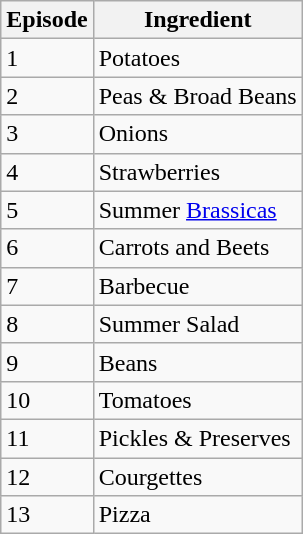<table class="wikitable">
<tr>
<th>Episode</th>
<th>Ingredient</th>
</tr>
<tr>
<td>1</td>
<td>Potatoes</td>
</tr>
<tr>
<td>2</td>
<td>Peas & Broad Beans</td>
</tr>
<tr>
<td>3</td>
<td>Onions</td>
</tr>
<tr>
<td>4</td>
<td>Strawberries</td>
</tr>
<tr>
<td>5</td>
<td>Summer <a href='#'>Brassicas</a></td>
</tr>
<tr>
<td>6</td>
<td>Carrots and Beets</td>
</tr>
<tr>
<td>7</td>
<td>Barbecue</td>
</tr>
<tr>
<td>8</td>
<td>Summer Salad</td>
</tr>
<tr>
<td>9</td>
<td>Beans</td>
</tr>
<tr>
<td>10</td>
<td>Tomatoes</td>
</tr>
<tr>
<td>11</td>
<td>Pickles & Preserves</td>
</tr>
<tr>
<td>12</td>
<td>Courgettes</td>
</tr>
<tr>
<td>13</td>
<td>Pizza</td>
</tr>
</table>
